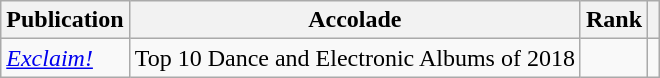<table class="wikitable">
<tr>
<th>Publication</th>
<th>Accolade</th>
<th>Rank</th>
<th class="unsortable"></th>
</tr>
<tr>
<td><em><a href='#'>Exclaim!</a></em></td>
<td>Top 10 Dance and Electronic Albums of 2018</td>
<td></td>
<td></td>
</tr>
</table>
